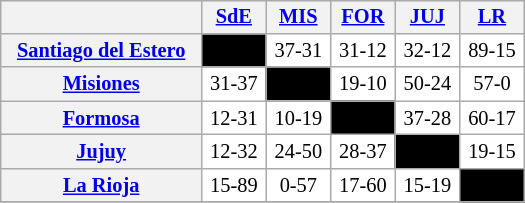<table align="left" width="350" cellspacing="0" cellpadding="3" style="background-color: #f9f9f9; font-size: 85%; text-align: center" class="wikitable">
<tr style="background:#00000;">
<th align="left"> </th>
<th><a href='#'>SdE</a></th>
<th><a href='#'>MIS</a></th>
<th><a href='#'>FOR</a></th>
<th><a href='#'>JUJ</a></th>
<th><a href='#'>LR</a></th>
</tr>
<tr ! style="background:#FFFFFF;">
<th><a href='#'>Santiago del Estero</a></th>
<td style="background:#000000">––––</td>
<td>37-31</td>
<td>31-12</td>
<td>32-12</td>
<td>89-15</td>
</tr>
<tr ! style="background:#FFFFFF;">
<th><a href='#'>Misiones</a></th>
<td>31-37</td>
<td style="background:#000000">––––</td>
<td>19-10</td>
<td>50-24</td>
<td>57-0</td>
</tr>
<tr ! style="background:#FFFFFF;">
<th><a href='#'>Formosa</a></th>
<td>12-31</td>
<td>10-19</td>
<td style="background:#000000">––––</td>
<td>37-28</td>
<td>60-17</td>
</tr>
<tr ! style="background:#FFFFFF;">
<th><a href='#'>Jujuy</a></th>
<td>12-32</td>
<td>24-50</td>
<td>28-37</td>
<td style="background:#000000">––––</td>
<td>19-15</td>
</tr>
<tr ! style="background:#FFFFFF;">
<th><a href='#'>La Rioja</a></th>
<td>15-89</td>
<td>0-57</td>
<td>17-60</td>
<td>15-19</td>
<td style="background:#000000">––––</td>
</tr>
<tr>
</tr>
</table>
